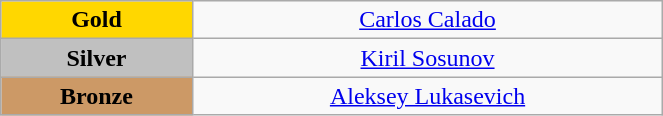<table class="wikitable" style="text-align:center; " width="35%">
<tr>
<td bgcolor="gold"><strong>Gold</strong></td>
<td><a href='#'>Carlos Calado</a><br>  <small><em></em></small></td>
</tr>
<tr>
<td bgcolor="silver"><strong>Silver</strong></td>
<td><a href='#'>Kiril Sosunov</a><br>  <small><em></em></small></td>
</tr>
<tr>
<td bgcolor="CC9966"><strong>Bronze</strong></td>
<td><a href='#'>Aleksey Lukasevich</a><br>  <small><em></em></small></td>
</tr>
</table>
